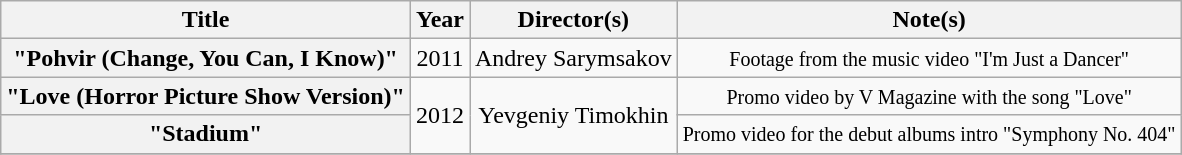<table class="wikitable plainrowheaders" style="text-align:center;">
<tr>
<th scope="col">Title</th>
<th scope="col">Year</th>
<th scope="col">Director(s)</th>
<th scope="col">Note(s)</th>
</tr>
<tr>
<th scope="row">"Pohvir (Change, You Can, I Know)"</th>
<td rowspan="1">2011</td>
<td rowspan="1">Andrey Sarymsakov</td>
<td rowspan="1"><small>Footage from the music video "I'm Just a Dancer"</small></td>
</tr>
<tr>
<th scope="row">"Love (Horror Picture Show Version)"</th>
<td rowspan="2">2012</td>
<td rowspan="2">Yevgeniy Timokhin</td>
<td rowspan="1"><small>Promo video by V Magazine with the song "Love"</small></td>
</tr>
<tr>
<th scope="row">"Stadium"</th>
<td rowspan="1"><small>Promo video for the debut albums intro "Symphony No. 404"</small></td>
</tr>
<tr>
</tr>
</table>
